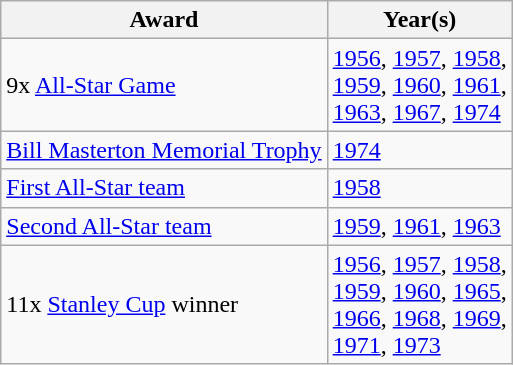<table class="wikitable">
<tr>
<th>Award</th>
<th>Year(s)</th>
</tr>
<tr>
<td>9x <a href='#'>All-Star Game</a></td>
<td><a href='#'>1956</a>, <a href='#'>1957</a>, <a href='#'>1958</a>,<br> <a href='#'>1959</a>, <a href='#'>1960</a>, <a href='#'>1961</a>,<br> <a href='#'>1963</a>, <a href='#'>1967</a>, <a href='#'>1974</a></td>
</tr>
<tr>
<td><a href='#'>Bill Masterton Memorial Trophy</a></td>
<td><a href='#'>1974</a></td>
</tr>
<tr>
<td><a href='#'>First All-Star team</a></td>
<td><a href='#'>1958</a></td>
</tr>
<tr>
<td><a href='#'>Second All-Star team</a></td>
<td><a href='#'>1959</a>, <a href='#'>1961</a>, <a href='#'>1963</a></td>
</tr>
<tr>
<td>11x <a href='#'>Stanley Cup</a> winner</td>
<td><a href='#'>1956</a>, <a href='#'>1957</a>, <a href='#'>1958</a>,<br> <a href='#'>1959</a>, <a href='#'>1960</a>, <a href='#'>1965</a>,<br> <a href='#'>1966</a>, <a href='#'>1968</a>, <a href='#'>1969</a>,<br> <a href='#'>1971</a>, <a href='#'>1973</a></td>
</tr>
</table>
